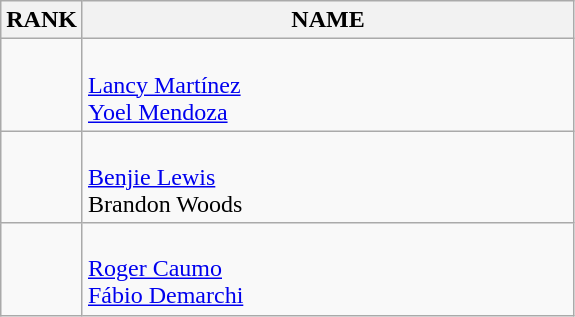<table class="wikitable">
<tr>
<th>RANK</th>
<th style="width: 20em">NAME</th>
</tr>
<tr>
<td align="center"></td>
<td><strong></strong><br><a href='#'>Lancy Martínez</a><br><a href='#'>Yoel Mendoza</a></td>
</tr>
<tr>
<td align="center"></td>
<td><strong></strong><br><a href='#'>Benjie Lewis</a><br>Brandon Woods</td>
</tr>
<tr>
<td align="center"></td>
<td><strong></strong><br><a href='#'>Roger Caumo</a><br><a href='#'>Fábio Demarchi</a></td>
</tr>
</table>
